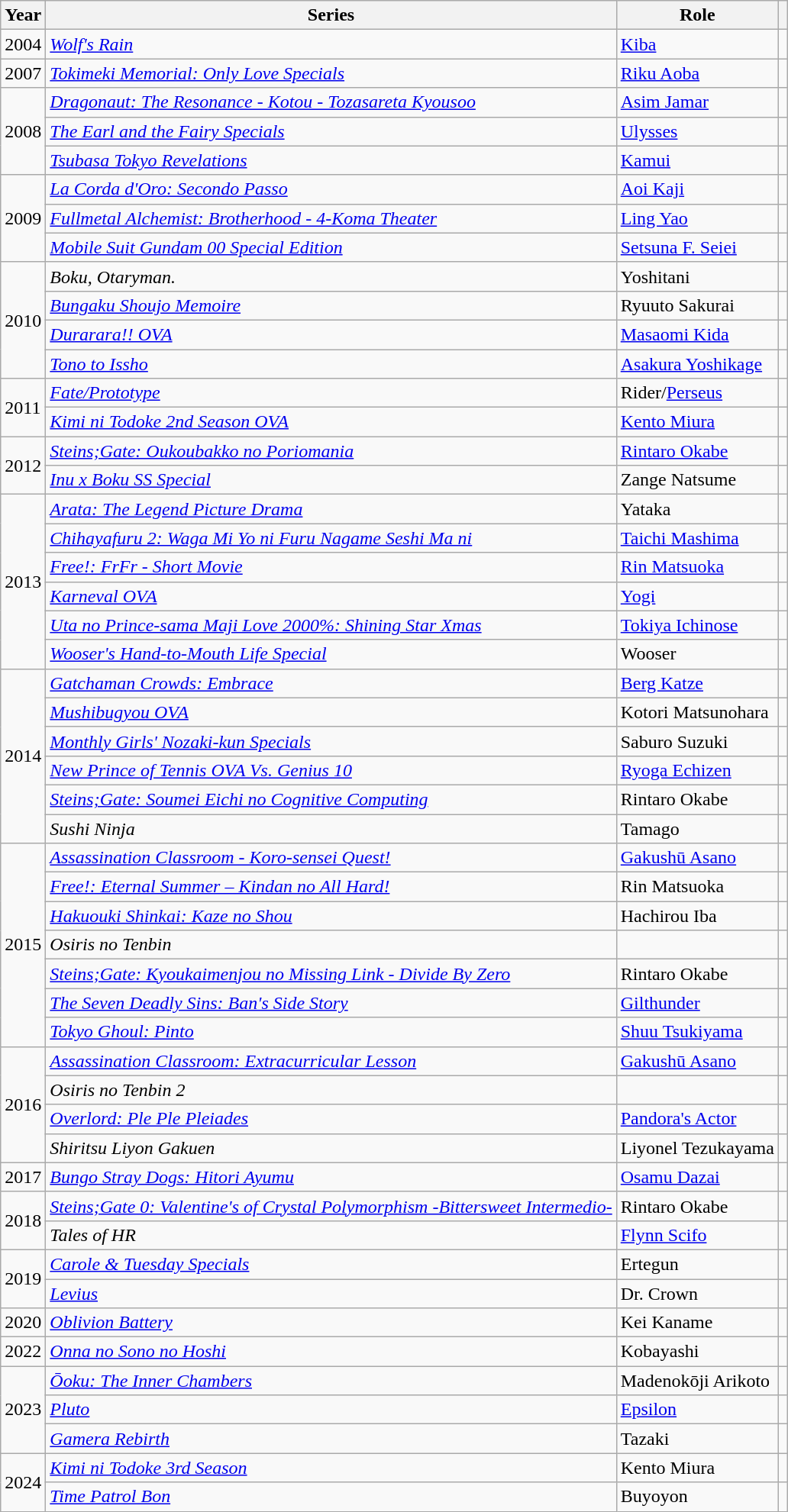<table class="wikitable sortable plainrowheaders">
<tr>
<th>Year</th>
<th>Series</th>
<th>Role</th>
<th></th>
</tr>
<tr>
<td>2004</td>
<td><em><a href='#'>Wolf's Rain</a></em></td>
<td><a href='#'>Kiba</a></td>
<td></td>
</tr>
<tr>
<td>2007</td>
<td><em><a href='#'>Tokimeki Memorial: Only Love Specials</a></em></td>
<td><a href='#'>Riku Aoba</a></td>
<td></td>
</tr>
<tr>
<td rowspan="3">2008</td>
<td><em><a href='#'>Dragonaut: The Resonance - Kotou - Tozasareta Kyousoo</a></em></td>
<td><a href='#'>Asim Jamar</a></td>
<td></td>
</tr>
<tr>
<td><em><a href='#'>The Earl and the Fairy Specials</a></em></td>
<td><a href='#'>Ulysses</a></td>
<td></td>
</tr>
<tr>
<td><em><a href='#'>Tsubasa Tokyo Revelations</a></em></td>
<td><a href='#'>Kamui</a></td>
<td></td>
</tr>
<tr>
<td rowspan="3">2009</td>
<td><em><a href='#'>La Corda d'Oro: Secondo Passo</a></em></td>
<td><a href='#'>Aoi Kaji</a></td>
<td></td>
</tr>
<tr>
<td><em><a href='#'>Fullmetal Alchemist: Brotherhood - 4-Koma Theater</a></em></td>
<td><a href='#'>Ling Yao</a></td>
<td></td>
</tr>
<tr>
<td><em><a href='#'>Mobile Suit Gundam 00 Special Edition</a></em></td>
<td><a href='#'>Setsuna F. Seiei</a></td>
<td></td>
</tr>
<tr>
<td rowspan="4">2010</td>
<td><em>Boku, Otaryman.</em></td>
<td>Yoshitani</td>
<td></td>
</tr>
<tr>
<td><em><a href='#'>Bungaku Shoujo Memoire</a></em></td>
<td>Ryuuto Sakurai</td>
<td></td>
</tr>
<tr>
<td><em><a href='#'>Durarara!! OVA</a></em></td>
<td><a href='#'>Masaomi Kida</a></td>
<td></td>
</tr>
<tr>
<td><em><a href='#'>Tono to Issho</a></em></td>
<td><a href='#'>Asakura Yoshikage</a></td>
<td></td>
</tr>
<tr>
<td rowspan="2">2011</td>
<td><em><a href='#'>Fate/Prototype</a></em></td>
<td>Rider/<a href='#'>Perseus</a></td>
<td></td>
</tr>
<tr>
<td><em><a href='#'>Kimi ni Todoke 2nd Season OVA</a></em></td>
<td><a href='#'>Kento Miura</a></td>
<td></td>
</tr>
<tr>
<td rowspan="2">2012</td>
<td><em><a href='#'>Steins;Gate: Oukoubakko no Poriomania</a></em></td>
<td><a href='#'>Rintaro Okabe</a></td>
<td></td>
</tr>
<tr>
<td><em><a href='#'>Inu x Boku SS Special</a></em></td>
<td>Zange Natsume</td>
<td></td>
</tr>
<tr>
<td rowspan="6">2013</td>
<td><em><a href='#'>Arata: The Legend Picture Drama</a></em></td>
<td>Yataka</td>
<td></td>
</tr>
<tr>
<td><em><a href='#'>Chihayafuru 2: Waga Mi Yo ni Furu Nagame Seshi Ma ni</a></em></td>
<td><a href='#'>Taichi Mashima</a></td>
<td></td>
</tr>
<tr>
<td><em><a href='#'>Free!: FrFr - Short Movie</a></em></td>
<td><a href='#'>Rin Matsuoka</a></td>
<td></td>
</tr>
<tr>
<td><em><a href='#'>Karneval OVA</a></em></td>
<td><a href='#'>Yogi</a></td>
<td></td>
</tr>
<tr>
<td><em><a href='#'>Uta no Prince-sama Maji Love 2000%: Shining Star Xmas</a></em></td>
<td><a href='#'>Tokiya Ichinose</a></td>
<td></td>
</tr>
<tr>
<td><em><a href='#'>Wooser's Hand-to-Mouth Life Special</a></em></td>
<td>Wooser</td>
<td></td>
</tr>
<tr>
<td rowspan="6">2014</td>
<td><em><a href='#'>Gatchaman Crowds: Embrace</a></em></td>
<td><a href='#'>Berg Katze</a></td>
<td></td>
</tr>
<tr>
<td><em><a href='#'>Mushibugyou OVA</a></em></td>
<td>Kotori Matsunohara</td>
<td></td>
</tr>
<tr>
<td><em><a href='#'>Monthly Girls' Nozaki-kun Specials</a></em></td>
<td>Saburo Suzuki</td>
<td></td>
</tr>
<tr>
<td><em><a href='#'>New Prince of Tennis OVA Vs. Genius 10</a></em></td>
<td><a href='#'>Ryoga Echizen</a></td>
<td></td>
</tr>
<tr>
<td><em><a href='#'>Steins;Gate: Soumei Eichi no Cognitive Computing</a></em></td>
<td>Rintaro Okabe</td>
<td></td>
</tr>
<tr>
<td><em>Sushi Ninja</em></td>
<td>Tamago</td>
<td></td>
</tr>
<tr>
<td rowspan="7">2015</td>
<td><em><a href='#'>Assassination Classroom - Koro-sensei Quest!</a></em></td>
<td><a href='#'>Gakushū Asano</a></td>
<td></td>
</tr>
<tr>
<td><em><a href='#'>Free!: Eternal Summer – Kindan no All Hard!</a></em></td>
<td>Rin Matsuoka</td>
<td></td>
</tr>
<tr>
<td><em><a href='#'>Hakuouki Shinkai: Kaze no Shou</a></em></td>
<td>Hachirou Iba</td>
<td></td>
</tr>
<tr>
<td><em>Osiris no Tenbin</em></td>
<td></td>
<td></td>
</tr>
<tr>
<td><em><a href='#'>Steins;Gate: Kyoukaimenjou no Missing Link - Divide By Zero</a></em></td>
<td>Rintaro Okabe</td>
<td></td>
</tr>
<tr>
<td><em><a href='#'>The Seven Deadly Sins: Ban's Side Story</a></em></td>
<td><a href='#'>Gilthunder</a></td>
<td></td>
</tr>
<tr>
<td><em><a href='#'>Tokyo Ghoul: Pinto</a></em></td>
<td><a href='#'>Shuu Tsukiyama</a></td>
<td></td>
</tr>
<tr>
<td rowspan="4">2016</td>
<td><em><a href='#'>Assassination Classroom: Extracurricular Lesson</a></em></td>
<td><a href='#'>Gakushū Asano</a></td>
<td></td>
</tr>
<tr>
<td><em>Osiris no Tenbin 2</em></td>
<td></td>
<td></td>
</tr>
<tr>
<td><em><a href='#'>Overlord: Ple Ple Pleiades</a></em></td>
<td><a href='#'>Pandora's Actor</a></td>
<td></td>
</tr>
<tr>
<td><em>Shiritsu Liyon Gakuen</em></td>
<td>Liyonel Tezukayama</td>
<td></td>
</tr>
<tr>
<td rowspan="1">2017</td>
<td><em><a href='#'>Bungo Stray Dogs: Hitori Ayumu</a></em></td>
<td><a href='#'>Osamu Dazai</a></td>
<td></td>
</tr>
<tr>
<td rowspan="2">2018</td>
<td><em><a href='#'>Steins;Gate 0: Valentine's of Crystal Polymorphism -Bittersweet Intermedio-</a></em></td>
<td>Rintaro Okabe</td>
<td></td>
</tr>
<tr>
<td><em>Tales of HR</em></td>
<td><a href='#'>Flynn Scifo</a></td>
<td></td>
</tr>
<tr>
<td rowspan="2">2019</td>
<td><em><a href='#'>Carole & Tuesday Specials</a></em></td>
<td>Ertegun</td>
<td></td>
</tr>
<tr>
<td><em><a href='#'>Levius</a></em></td>
<td>Dr. Crown</td>
<td></td>
</tr>
<tr>
<td rowspan="1">2020</td>
<td><em><a href='#'>Oblivion Battery</a></em></td>
<td>Kei Kaname</td>
<td></td>
</tr>
<tr>
<td rowspan="1">2022</td>
<td><em><a href='#'>Onna no Sono no Hoshi</a></em></td>
<td>Kobayashi</td>
<td></td>
</tr>
<tr>
<td rowspan="3">2023</td>
<td><em><a href='#'>Ōoku: The Inner Chambers</a></em></td>
<td>Madenokōji Arikoto</td>
<td></td>
</tr>
<tr>
<td><em><a href='#'>Pluto</a></em></td>
<td><a href='#'>Epsilon</a></td>
<td></td>
</tr>
<tr>
<td><em><a href='#'>Gamera Rebirth</a></em></td>
<td>Tazaki</td>
<td></td>
</tr>
<tr>
<td rowspan="2">2024</td>
<td><em><a href='#'>Kimi ni Todoke 3rd Season</a></em></td>
<td>Kento Miura</td>
<td></td>
</tr>
<tr>
<td><em><a href='#'>Time Patrol Bon</a></em></td>
<td>Buyoyon</td>
<td></td>
</tr>
</table>
